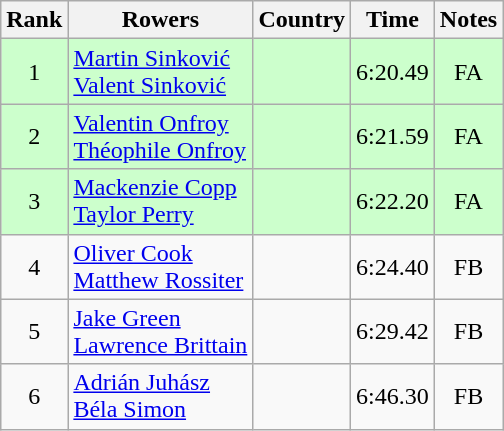<table class="wikitable" style="text-align:center">
<tr>
<th>Rank</th>
<th>Rowers</th>
<th>Country</th>
<th>Time</th>
<th>Notes</th>
</tr>
<tr bgcolor=ccffcc>
<td>1</td>
<td align="left"><a href='#'>Martin Sinković</a><br><a href='#'>Valent Sinković</a></td>
<td align="left"></td>
<td>6:20.49</td>
<td>FA</td>
</tr>
<tr bgcolor=ccffcc>
<td>2</td>
<td align="left"><a href='#'>Valentin Onfroy</a><br><a href='#'>Théophile Onfroy</a></td>
<td align="left"></td>
<td>6:21.59</td>
<td>FA</td>
</tr>
<tr bgcolor=ccffcc>
<td>3</td>
<td align="left"><a href='#'>Mackenzie Copp</a><br><a href='#'>Taylor Perry</a></td>
<td align="left"></td>
<td>6:22.20</td>
<td>FA</td>
</tr>
<tr>
<td>4</td>
<td align="left"><a href='#'>Oliver Cook</a><br><a href='#'>Matthew Rossiter</a></td>
<td align="left"></td>
<td>6:24.40</td>
<td>FB</td>
</tr>
<tr>
<td>5</td>
<td align="left"><a href='#'>Jake Green</a><br><a href='#'>Lawrence Brittain</a></td>
<td align="left"></td>
<td>6:29.42</td>
<td>FB</td>
</tr>
<tr>
<td>6</td>
<td align="left"><a href='#'>Adrián Juhász</a><br><a href='#'>Béla Simon</a></td>
<td align="left"></td>
<td>6:46.30</td>
<td>FB</td>
</tr>
</table>
